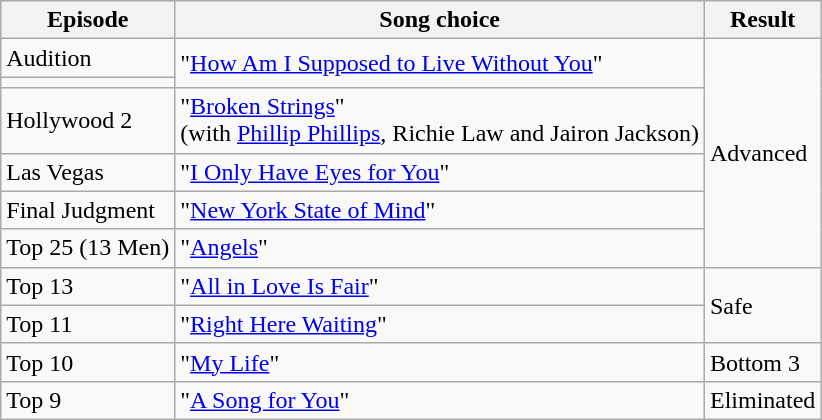<table class="wikitable">
<tr>
<th>Episode</th>
<th>Song choice</th>
<th>Result</th>
</tr>
<tr>
<td>Audition</td>
<td rowspan="2">"<a href='#'>How Am I Supposed to Live Without You</a>"</td>
<td rowspan="6">Advanced</td>
</tr>
<tr>
<td></td>
</tr>
<tr>
<td>Hollywood 2</td>
<td>"<a href='#'>Broken Strings</a>"<br>(with <a href='#'>Phillip Phillips</a>, Richie Law and Jairon Jackson)</td>
</tr>
<tr>
<td>Las Vegas</td>
<td>"<a href='#'>I Only Have Eyes for You</a>"</td>
</tr>
<tr>
<td>Final Judgment</td>
<td>"<a href='#'>New York State of Mind</a>"</td>
</tr>
<tr>
<td>Top 25 (13 Men)</td>
<td>"<a href='#'>Angels</a>"</td>
</tr>
<tr>
<td>Top 13</td>
<td>"<a href='#'>All in Love Is Fair</a>"</td>
<td rowspan="2">Safe</td>
</tr>
<tr>
<td>Top 11</td>
<td>"<a href='#'>Right Here Waiting</a>"</td>
</tr>
<tr>
<td>Top 10</td>
<td>"<a href='#'>My Life</a>"</td>
<td>Bottom 3</td>
</tr>
<tr>
<td>Top 9</td>
<td>"<a href='#'>A Song for You</a>"</td>
<td>Eliminated</td>
</tr>
</table>
